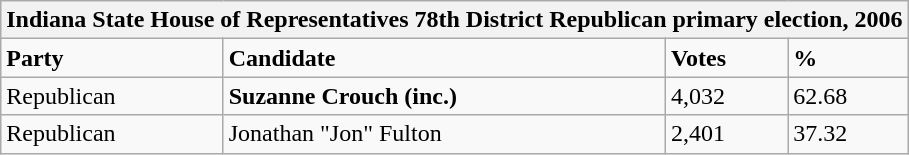<table class="wikitable">
<tr>
<th colspan="4">Indiana State House of Representatives 78th District Republican primary election, 2006</th>
</tr>
<tr>
<td><strong>Party</strong></td>
<td><strong>Candidate</strong></td>
<td><strong>Votes</strong></td>
<td><strong>%</strong></td>
</tr>
<tr>
<td>Republican</td>
<td><strong>Suzanne Crouch (inc.)</strong></td>
<td>4,032</td>
<td>62.68</td>
</tr>
<tr>
<td>Republican</td>
<td>Jonathan "Jon" Fulton</td>
<td>2,401</td>
<td>37.32</td>
</tr>
</table>
